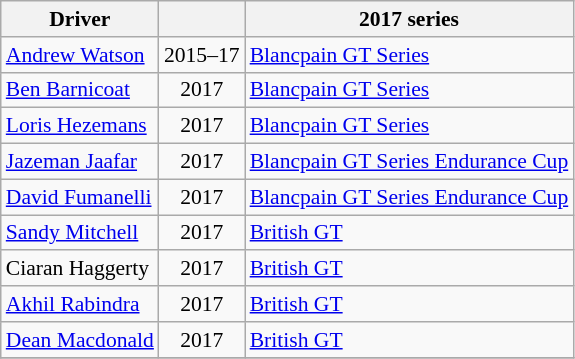<table class="wikitable" style="font-size: 90%;">
<tr>
<th>Driver</th>
<th></th>
<th>2017 series</th>
</tr>
<tr>
<td> <a href='#'>Andrew Watson</a></td>
<td align=center>2015–17</td>
<td><a href='#'>Blancpain GT Series</a></td>
</tr>
<tr>
<td> <a href='#'>Ben Barnicoat</a></td>
<td align=center>2017</td>
<td><a href='#'>Blancpain GT Series</a></td>
</tr>
<tr>
<td> <a href='#'>Loris Hezemans</a></td>
<td align=center>2017</td>
<td><a href='#'>Blancpain GT Series</a></td>
</tr>
<tr>
<td> <a href='#'>Jazeman Jaafar</a></td>
<td align=center>2017</td>
<td><a href='#'>Blancpain GT Series Endurance Cup</a></td>
</tr>
<tr>
<td> <a href='#'>David Fumanelli</a></td>
<td align=center>2017</td>
<td><a href='#'>Blancpain GT Series Endurance Cup</a></td>
</tr>
<tr>
<td> <a href='#'>Sandy Mitchell</a></td>
<td align=center>2017</td>
<td><a href='#'>British GT</a></td>
</tr>
<tr>
<td> Ciaran Haggerty</td>
<td align=center>2017</td>
<td><a href='#'>British GT</a></td>
</tr>
<tr>
<td> <a href='#'>Akhil Rabindra</a></td>
<td align=center>2017</td>
<td><a href='#'>British GT</a></td>
</tr>
<tr>
<td> <a href='#'>Dean Macdonald</a></td>
<td align=center>2017</td>
<td><a href='#'>British GT</a></td>
</tr>
<tr>
</tr>
</table>
